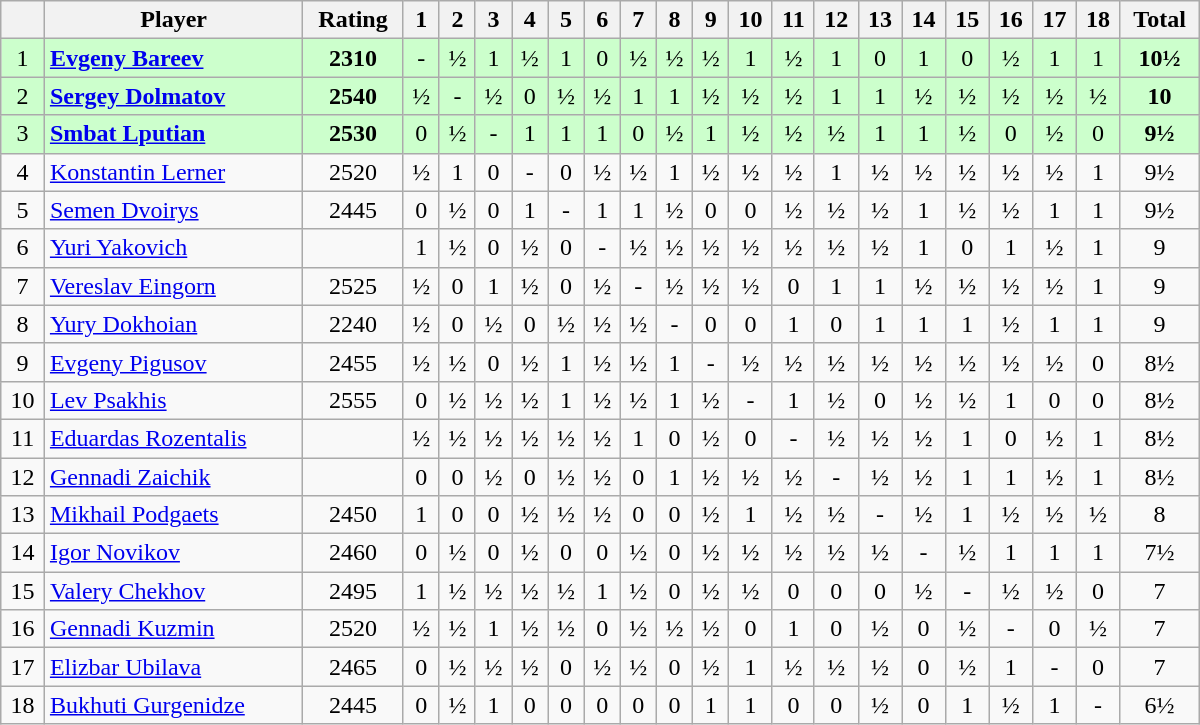<table class="wikitable" border="1" width="800px">
<tr>
<th></th>
<th>Player</th>
<th>Rating</th>
<th>1</th>
<th>2</th>
<th>3</th>
<th>4</th>
<th>5</th>
<th>6</th>
<th>7</th>
<th>8</th>
<th>9</th>
<th>10</th>
<th>11</th>
<th>12</th>
<th>13</th>
<th>14</th>
<th>15</th>
<th>16</th>
<th>17</th>
<th>18</th>
<th>Total</th>
</tr>
<tr align=center style="background:#ccffcc;">
<td>1</td>
<td align=left> <strong><a href='#'>Evgeny Bareev</a></strong></td>
<td><strong>2310</strong></td>
<td>-</td>
<td>½</td>
<td>1</td>
<td>½</td>
<td>1</td>
<td>0</td>
<td>½</td>
<td>½</td>
<td>½</td>
<td>1</td>
<td>½</td>
<td>1</td>
<td>0</td>
<td>1</td>
<td>0</td>
<td>½</td>
<td>1</td>
<td>1</td>
<td align=center><strong>10½</strong></td>
</tr>
<tr align=center style="background:#ccffcc;">
<td>2</td>
<td align=left> <strong><a href='#'>Sergey Dolmatov</a></strong></td>
<td><strong>2540</strong></td>
<td>½</td>
<td>-</td>
<td>½</td>
<td>0</td>
<td>½</td>
<td>½</td>
<td>1</td>
<td>1</td>
<td>½</td>
<td>½</td>
<td>½</td>
<td>1</td>
<td>1</td>
<td>½</td>
<td>½</td>
<td>½</td>
<td>½</td>
<td>½</td>
<td align=center><strong>10</strong></td>
</tr>
<tr align=center style="background:#ccffcc;">
<td>3</td>
<td align=left> <strong><a href='#'>Smbat Lputian</a></strong></td>
<td><strong>2530</strong></td>
<td>0</td>
<td>½</td>
<td>-</td>
<td>1</td>
<td>1</td>
<td>1</td>
<td>0</td>
<td>½</td>
<td>1</td>
<td>½</td>
<td>½</td>
<td>½</td>
<td>1</td>
<td>1</td>
<td>½</td>
<td>0</td>
<td>½</td>
<td>0</td>
<td align=center><strong>9½</strong></td>
</tr>
<tr align=center>
<td>4</td>
<td align=left> <a href='#'>Konstantin Lerner</a></td>
<td>2520</td>
<td>½</td>
<td>1</td>
<td>0</td>
<td>-</td>
<td>0</td>
<td>½</td>
<td>½</td>
<td>1</td>
<td>½</td>
<td>½</td>
<td>½</td>
<td>1</td>
<td>½</td>
<td>½</td>
<td>½</td>
<td>½</td>
<td>½</td>
<td>1</td>
<td align=center>9½</td>
</tr>
<tr align=center>
<td>5</td>
<td align=left> <a href='#'>Semen Dvoirys</a></td>
<td>2445</td>
<td>0</td>
<td>½</td>
<td>0</td>
<td>1</td>
<td>-</td>
<td>1</td>
<td>1</td>
<td>½</td>
<td>0</td>
<td>0</td>
<td>½</td>
<td>½</td>
<td>½</td>
<td>1</td>
<td>½</td>
<td>½</td>
<td>1</td>
<td>1</td>
<td align=center>9½</td>
</tr>
<tr align=center>
<td>6</td>
<td align=left> <a href='#'>Yuri Yakovich</a></td>
<td></td>
<td>1</td>
<td>½</td>
<td>0</td>
<td>½</td>
<td>0</td>
<td>-</td>
<td>½</td>
<td>½</td>
<td>½</td>
<td>½</td>
<td>½</td>
<td>½</td>
<td>½</td>
<td>1</td>
<td>0</td>
<td>1</td>
<td>½</td>
<td>1</td>
<td align=center>9</td>
</tr>
<tr align=center>
<td>7</td>
<td align=left> <a href='#'>Vereslav Eingorn</a></td>
<td>2525</td>
<td>½</td>
<td>0</td>
<td>1</td>
<td>½</td>
<td>0</td>
<td>½</td>
<td>-</td>
<td>½</td>
<td>½</td>
<td>½</td>
<td>0</td>
<td>1</td>
<td>1</td>
<td>½</td>
<td>½</td>
<td>½</td>
<td>½</td>
<td>1</td>
<td align=center>9</td>
</tr>
<tr align=center>
<td>8</td>
<td align=left> <a href='#'>Yury Dokhoian</a></td>
<td>2240</td>
<td>½</td>
<td>0</td>
<td>½</td>
<td>0</td>
<td>½</td>
<td>½</td>
<td>½</td>
<td>-</td>
<td>0</td>
<td>0</td>
<td>1</td>
<td>0</td>
<td>1</td>
<td>1</td>
<td>1</td>
<td>½</td>
<td>1</td>
<td>1</td>
<td align=center>9</td>
</tr>
<tr align=center>
<td>9</td>
<td align=left> <a href='#'>Evgeny Pigusov</a></td>
<td>2455</td>
<td>½</td>
<td>½</td>
<td>0</td>
<td>½</td>
<td>1</td>
<td>½</td>
<td>½</td>
<td>1</td>
<td>-</td>
<td>½</td>
<td>½</td>
<td>½</td>
<td>½</td>
<td>½</td>
<td>½</td>
<td>½</td>
<td>½</td>
<td>0</td>
<td align=center>8½</td>
</tr>
<tr align=center>
<td>10</td>
<td align=left> <a href='#'>Lev Psakhis</a></td>
<td>2555</td>
<td>0</td>
<td>½</td>
<td>½</td>
<td>½</td>
<td>1</td>
<td>½</td>
<td>½</td>
<td>1</td>
<td>½</td>
<td>-</td>
<td>1</td>
<td>½</td>
<td>0</td>
<td>½</td>
<td>½</td>
<td>1</td>
<td>0</td>
<td>0</td>
<td align=center>8½</td>
</tr>
<tr align=center>
<td>11</td>
<td align=left> <a href='#'>Eduardas Rozentalis</a></td>
<td></td>
<td>½</td>
<td>½</td>
<td>½</td>
<td>½</td>
<td>½</td>
<td>½</td>
<td>1</td>
<td>0</td>
<td>½</td>
<td>0</td>
<td>-</td>
<td>½</td>
<td>½</td>
<td>½</td>
<td>1</td>
<td>0</td>
<td>½</td>
<td>1</td>
<td align=center>8½</td>
</tr>
<tr align=center>
<td>12</td>
<td align=left> <a href='#'>Gennadi Zaichik</a></td>
<td></td>
<td>0</td>
<td>0</td>
<td>½</td>
<td>0</td>
<td>½</td>
<td>½</td>
<td>0</td>
<td>1</td>
<td>½</td>
<td>½</td>
<td>½</td>
<td>-</td>
<td>½</td>
<td>½</td>
<td>1</td>
<td>1</td>
<td>½</td>
<td>1</td>
<td align=center>8½</td>
</tr>
<tr align=center>
<td>13</td>
<td align=left> <a href='#'>Mikhail Podgaets</a></td>
<td>2450</td>
<td>1</td>
<td>0</td>
<td>0</td>
<td>½</td>
<td>½</td>
<td>½</td>
<td>0</td>
<td>0</td>
<td>½</td>
<td>1</td>
<td>½</td>
<td>½</td>
<td>-</td>
<td>½</td>
<td>1</td>
<td>½</td>
<td>½</td>
<td>½</td>
<td align=center>8</td>
</tr>
<tr align=center>
<td>14</td>
<td align=left> <a href='#'>Igor Novikov</a></td>
<td>2460</td>
<td>0</td>
<td>½</td>
<td>0</td>
<td>½</td>
<td>0</td>
<td>0</td>
<td>½</td>
<td>0</td>
<td>½</td>
<td>½</td>
<td>½</td>
<td>½</td>
<td>½</td>
<td>-</td>
<td>½</td>
<td>1</td>
<td>1</td>
<td>1</td>
<td align=center>7½</td>
</tr>
<tr align=center>
<td>15</td>
<td align=left> <a href='#'>Valery Chekhov</a></td>
<td>2495</td>
<td>1</td>
<td>½</td>
<td>½</td>
<td>½</td>
<td>½</td>
<td>1</td>
<td>½</td>
<td>0</td>
<td>½</td>
<td>½</td>
<td>0</td>
<td>0</td>
<td>0</td>
<td>½</td>
<td>-</td>
<td>½</td>
<td>½</td>
<td>0</td>
<td align=center>7</td>
</tr>
<tr align=center>
<td>16</td>
<td align=left> <a href='#'>Gennadi Kuzmin</a></td>
<td>2520</td>
<td>½</td>
<td>½</td>
<td>1</td>
<td>½</td>
<td>½</td>
<td>0</td>
<td>½</td>
<td>½</td>
<td>½</td>
<td>0</td>
<td>1</td>
<td>0</td>
<td>½</td>
<td>0</td>
<td>½</td>
<td>-</td>
<td>0</td>
<td>½</td>
<td align=center>7</td>
</tr>
<tr align=center>
<td>17</td>
<td align=left> <a href='#'>Elizbar Ubilava</a></td>
<td>2465</td>
<td>0</td>
<td>½</td>
<td>½</td>
<td>½</td>
<td>0</td>
<td>½</td>
<td>½</td>
<td>0</td>
<td>½</td>
<td>1</td>
<td>½</td>
<td>½</td>
<td>½</td>
<td>0</td>
<td>½</td>
<td>1</td>
<td>-</td>
<td>0</td>
<td align=center>7</td>
</tr>
<tr align=center>
<td>18</td>
<td align=left> <a href='#'>Bukhuti Gurgenidze</a></td>
<td>2445</td>
<td>0</td>
<td>½</td>
<td>1</td>
<td>0</td>
<td>0</td>
<td>0</td>
<td>0</td>
<td>0</td>
<td>1</td>
<td>1</td>
<td>0</td>
<td>0</td>
<td>½</td>
<td>0</td>
<td>1</td>
<td>½</td>
<td>1</td>
<td>-</td>
<td align=center>6½</td>
</tr>
</table>
